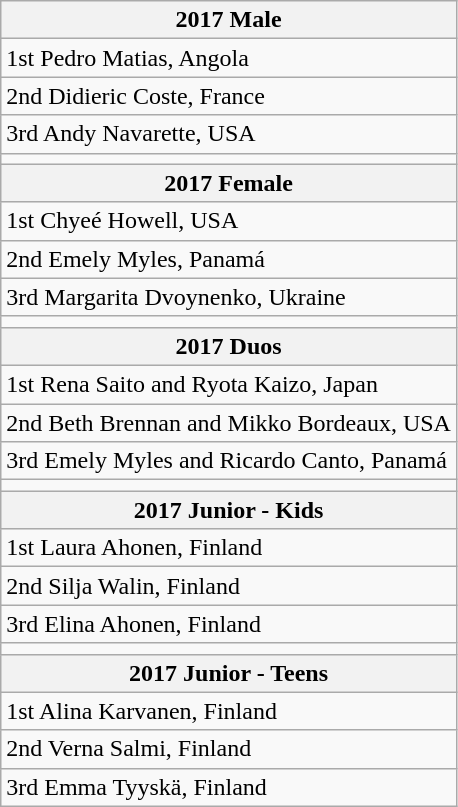<table class="wikitable" style="float:left; margin-right:1em">
<tr>
<th>2017 Male</th>
</tr>
<tr>
<td>1st Pedro Matias, Angola</td>
</tr>
<tr>
<td>2nd Didieric Coste, France</td>
</tr>
<tr>
<td>3rd Andy Navarette, USA</td>
</tr>
<tr>
<td></td>
</tr>
<tr>
<th>2017 Female</th>
</tr>
<tr>
<td>1st Chyeé Howell, USA</td>
</tr>
<tr>
<td>2nd Emely Myles, Panamá</td>
</tr>
<tr>
<td>3rd Margarita Dvoynenko, Ukraine</td>
</tr>
<tr>
<td></td>
</tr>
<tr>
<th>2017 Duos</th>
</tr>
<tr>
<td>1st Rena Saito and Ryota Kaizo, Japan</td>
</tr>
<tr>
<td>2nd Beth Brennan and Mikko Bordeaux, USA</td>
</tr>
<tr>
<td>3rd Emely Myles and Ricardo Canto, Panamá</td>
</tr>
<tr>
<td></td>
</tr>
<tr>
<th>2017 Junior - Kids</th>
</tr>
<tr>
<td>1st Laura Ahonen, Finland</td>
</tr>
<tr>
<td>2nd Silja Walin, Finland</td>
</tr>
<tr>
<td>3rd Elina Ahonen, Finland</td>
</tr>
<tr>
<td></td>
</tr>
<tr>
<th>2017 Junior - Teens</th>
</tr>
<tr>
<td>1st Alina Karvanen, Finland</td>
</tr>
<tr>
<td>2nd Verna Salmi, Finland</td>
</tr>
<tr>
<td>3rd Emma Tyyskä, Finland</td>
</tr>
</table>
